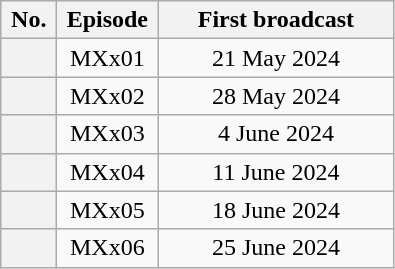<table class="wikitable plainrowheaders"  style="text-align:center;">
<tr>
<th scope"col" style="width:30px;">No.</th>
<th scope"col" style="width:60px;">Episode</th>
<th scope"col" style="width:150px;">First broadcast</th>
</tr>
<tr style="background:;">
<th scope="row"></th>
<td>MXx01</td>
<td>21 May 2024</td>
</tr>
<tr style="background:;">
<th scope="row"></th>
<td>MXx02</td>
<td>28 May 2024</td>
</tr>
<tr style="background:;">
<th scope="row"></th>
<td>MXx03</td>
<td>4 June 2024</td>
</tr>
<tr style="background:;">
<th scope="row"></th>
<td>MXx04</td>
<td>11 June 2024</td>
</tr>
<tr style="background:;">
<th scope="row"></th>
<td>MXx05</td>
<td>18 June 2024</td>
</tr>
<tr style="background:;">
<th scope="row"></th>
<td>MXx06</td>
<td>25 June 2024</td>
</tr>
</table>
